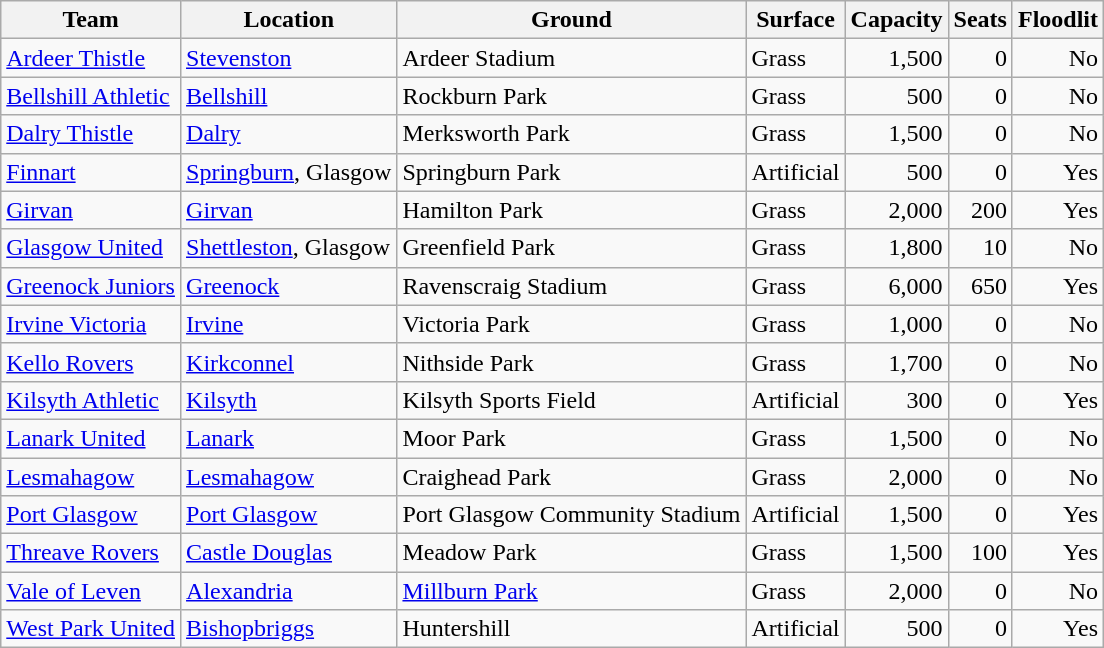<table class="wikitable sortable">
<tr>
<th>Team</th>
<th>Location</th>
<th>Ground</th>
<th>Surface</th>
<th data-sort-type="number">Capacity</th>
<th data-sort-type="number">Seats</th>
<th>Floodlit</th>
</tr>
<tr>
<td><a href='#'>Ardeer Thistle</a></td>
<td><a href='#'>Stevenston</a></td>
<td>Ardeer Stadium</td>
<td>Grass</td>
<td align=right>1,500</td>
<td align=right>0</td>
<td align=right>No</td>
</tr>
<tr>
<td><a href='#'>Bellshill Athletic</a></td>
<td><a href='#'>Bellshill</a></td>
<td>Rockburn Park</td>
<td>Grass</td>
<td align=right>500</td>
<td align=right>0</td>
<td align=right>No</td>
</tr>
<tr>
<td><a href='#'>Dalry Thistle</a></td>
<td><a href='#'>Dalry</a></td>
<td>Merksworth Park</td>
<td>Grass</td>
<td align=right>1,500</td>
<td align=right>0</td>
<td align=right>No</td>
</tr>
<tr>
<td><a href='#'>Finnart</a></td>
<td><a href='#'>Springburn</a>, Glasgow</td>
<td>Springburn Park</td>
<td>Artificial</td>
<td align=right>500</td>
<td align=right>0</td>
<td align=right>Yes</td>
</tr>
<tr>
<td><a href='#'>Girvan</a> </td>
<td><a href='#'>Girvan</a></td>
<td>Hamilton Park</td>
<td>Grass</td>
<td align=right>2,000</td>
<td align=right>200</td>
<td align=right>Yes</td>
</tr>
<tr>
<td><a href='#'>Glasgow United</a></td>
<td><a href='#'>Shettleston</a>, Glasgow</td>
<td>Greenfield Park</td>
<td>Grass</td>
<td align=right>1,800</td>
<td align=right>10</td>
<td align=right>No</td>
</tr>
<tr>
<td><a href='#'>Greenock Juniors</a></td>
<td><a href='#'>Greenock</a></td>
<td>Ravenscraig Stadium</td>
<td>Grass</td>
<td align=right>6,000</td>
<td align=right>650</td>
<td align=right>Yes</td>
</tr>
<tr>
<td><a href='#'>Irvine Victoria</a></td>
<td><a href='#'>Irvine</a></td>
<td>Victoria Park</td>
<td>Grass</td>
<td align=right>1,000</td>
<td align=right>0</td>
<td align=right>No</td>
</tr>
<tr>
<td><a href='#'>Kello Rovers</a></td>
<td><a href='#'>Kirkconnel</a></td>
<td>Nithside Park</td>
<td>Grass</td>
<td align=right>1,700</td>
<td align=right>0</td>
<td align=right>No</td>
</tr>
<tr>
<td><a href='#'>Kilsyth Athletic</a></td>
<td><a href='#'>Kilsyth</a></td>
<td>Kilsyth Sports Field</td>
<td>Artificial</td>
<td align=right>300</td>
<td align=right>0</td>
<td align=right>Yes</td>
</tr>
<tr>
<td><a href='#'>Lanark United</a></td>
<td><a href='#'>Lanark</a></td>
<td>Moor Park</td>
<td>Grass</td>
<td align=right>1,500</td>
<td align=right>0</td>
<td align=right>No</td>
</tr>
<tr>
<td><a href='#'>Lesmahagow</a></td>
<td><a href='#'>Lesmahagow</a></td>
<td>Craighead Park</td>
<td>Grass</td>
<td align=right>2,000</td>
<td align=right>0</td>
<td align=right>No</td>
</tr>
<tr>
<td><a href='#'>Port Glasgow</a></td>
<td><a href='#'>Port Glasgow</a></td>
<td>Port Glasgow Community Stadium</td>
<td>Artificial</td>
<td align=right>1,500</td>
<td align=right>0</td>
<td align=right>Yes</td>
</tr>
<tr>
<td><a href='#'>Threave Rovers</a> </td>
<td><a href='#'>Castle Douglas</a></td>
<td>Meadow Park</td>
<td>Grass</td>
<td align=right>1,500</td>
<td align=right>100</td>
<td align=right>Yes</td>
</tr>
<tr>
<td><a href='#'>Vale of Leven</a></td>
<td><a href='#'>Alexandria</a></td>
<td><a href='#'>Millburn Park</a></td>
<td>Grass</td>
<td align=right>2,000</td>
<td align=right>0</td>
<td align=right>No</td>
</tr>
<tr>
<td><a href='#'>West Park United</a></td>
<td><a href='#'>Bishopbriggs</a></td>
<td>Huntershill</td>
<td>Artificial</td>
<td align=right>500</td>
<td align=right>0</td>
<td align=right>Yes</td>
</tr>
</table>
